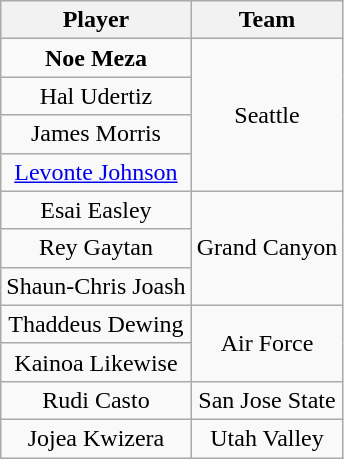<table class="wikitable" style="text-align: center;">
<tr>
<th>Player</th>
<th>Team</th>
</tr>
<tr>
<td><strong>Noe Meza</strong></td>
<td rowspan=4>Seattle</td>
</tr>
<tr>
<td>Hal Udertiz</td>
</tr>
<tr>
<td>James Morris</td>
</tr>
<tr>
<td><a href='#'>Levonte Johnson</a></td>
</tr>
<tr>
<td>Esai Easley</td>
<td rowspan=3>Grand Canyon</td>
</tr>
<tr>
<td>Rey Gaytan</td>
</tr>
<tr>
<td>Shaun-Chris Joash</td>
</tr>
<tr>
<td>Thaddeus Dewing</td>
<td rowspan=2>Air Force</td>
</tr>
<tr>
<td>Kainoa Likewise</td>
</tr>
<tr>
<td>Rudi Casto</td>
<td>San Jose State</td>
</tr>
<tr>
<td>Jojea Kwizera</td>
<td>Utah Valley</td>
</tr>
</table>
